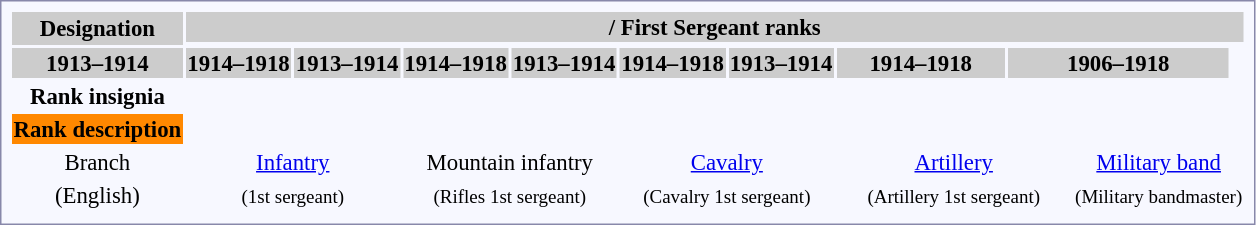<table style="border:1px solid #8888aa; background-color:#f7f8ff; padding:5px; font-size:95%; margin: 0px 12px 12px 0px;">
<tr bgcolor="#CCCCCC">
<th rowspan=2>Designation</th>
<th colspan=10><strong> / First Sergeant ranks</strong></th>
</tr>
<tr align="center">
</tr>
<tr bgcolor="#CCCCCC">
<th>1913–1914</th>
<th>1914–1918</th>
<th>1913–1914</th>
<th>1914–1918</th>
<th>1913–1914</th>
<th>1914–1918</th>
<th>1913–1914</th>
<th>1914–1918</th>
<th colspan=2>1906–1918</th>
</tr>
<tr align="center">
<th rowspan=1>Rank insignia</th>
<th colspan=1></th>
<th colspan=1></th>
<th colspan=1></th>
<th colspan=1></th>
<th colspan=1></th>
<th colspan=1></th>
<th colspan=1></th>
<th rowspan=1></th>
<th rowspan=1></th>
<th rowspan=1></th>
</tr>
<tr align="center">
<th style="background:#ff8800; color:black;">Rank description</th>
<td colspan=2></td>
<td colspan=2></td>
<td colspan=2></td>
<td colspan=2></td>
<td colspan=3></td>
</tr>
<tr align="center">
<td>Branch</td>
<td colspan=2><a href='#'>Infantry</a></td>
<td colspan=2>Mountain infantry</td>
<td colspan=2><a href='#'>Cavalry</a></td>
<td colspan=2><a href='#'>Artillery</a></td>
<td colspan=2><a href='#'>Military band</a></td>
</tr>
<tr align="center">
<td>(English)</td>
<td colspan=2><small>(1st sergeant)</small></td>
<td colspan=2><small>(Rifles 1st sergeant)</small></td>
<td colspan=2><small>(Cavalry 1st sergeant)</small></td>
<td colspan=2><small>(Artillery 1st sergeant)</small></td>
<td colspan=2><small>(Military bandmaster)</small></td>
</tr>
<tr align="center">
</tr>
</table>
